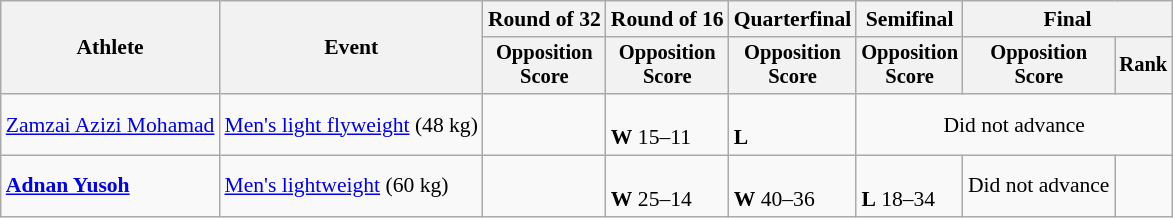<table class="wikitable" style="font-size:90%">
<tr>
<th rowspan=2>Athlete</th>
<th rowspan=2>Event</th>
<th>Round of 32</th>
<th>Round of 16</th>
<th>Quarterfinal</th>
<th>Semifinal</th>
<th colspan=2>Final</th>
</tr>
<tr style="font-size:95%">
<th>Opposition<br>Score</th>
<th>Opposition<br>Score</th>
<th>Opposition<br>Score</th>
<th>Opposition<br>Score</th>
<th>Opposition<br>Score</th>
<th>Rank</th>
</tr>
<tr>
<td><a href='#'>Zamzai Azizi Mohamad</a></td>
<td><a href='#'>Men's light flyweight</a> (48 kg)</td>
<td></td>
<td><br><strong>W</strong> 15–11</td>
<td><br><strong>L</strong> </td>
<td colspan=3 align=center>Did not advance</td>
</tr>
<tr>
<td><strong><a href='#'>Adnan Yusoh</a></strong></td>
<td><a href='#'>Men's lightweight</a> (60 kg)</td>
<td></td>
<td><br><strong>W</strong> 25–14</td>
<td><br><strong>W</strong> 40–36</td>
<td><br><strong>L</strong> 18–34</td>
<td align=center>Did not advance</td>
<td align=center></td>
</tr>
</table>
